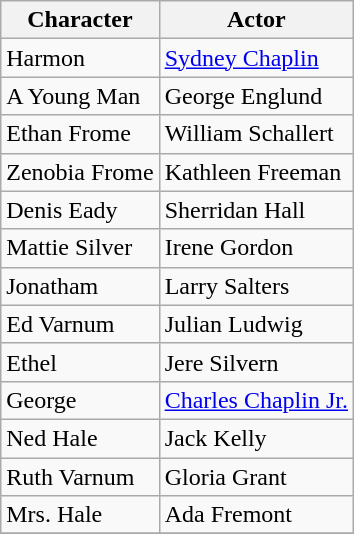<table class="wikitable">
<tr>
<th>Character</th>
<th>Actor</th>
</tr>
<tr>
<td>Harmon</td>
<td><a href='#'>Sydney Chaplin</a></td>
</tr>
<tr>
<td>A Young Man</td>
<td>George Englund</td>
</tr>
<tr>
<td>Ethan Frome</td>
<td>William Schallert</td>
</tr>
<tr>
<td>Zenobia Frome</td>
<td>Kathleen Freeman</td>
</tr>
<tr>
<td>Denis Eady</td>
<td>Sherridan Hall</td>
</tr>
<tr>
<td>Mattie Silver</td>
<td>Irene Gordon</td>
</tr>
<tr>
<td>Jonatham</td>
<td>Larry Salters</td>
</tr>
<tr>
<td>Ed Varnum</td>
<td>Julian Ludwig</td>
</tr>
<tr>
<td>Ethel</td>
<td>Jere Silvern</td>
</tr>
<tr>
<td>George</td>
<td><a href='#'>Charles Chaplin Jr.</a></td>
</tr>
<tr>
<td>Ned Hale</td>
<td>Jack Kelly</td>
</tr>
<tr>
<td>Ruth Varnum</td>
<td>Gloria Grant</td>
</tr>
<tr>
<td>Mrs. Hale</td>
<td>Ada Fremont</td>
</tr>
<tr>
</tr>
</table>
